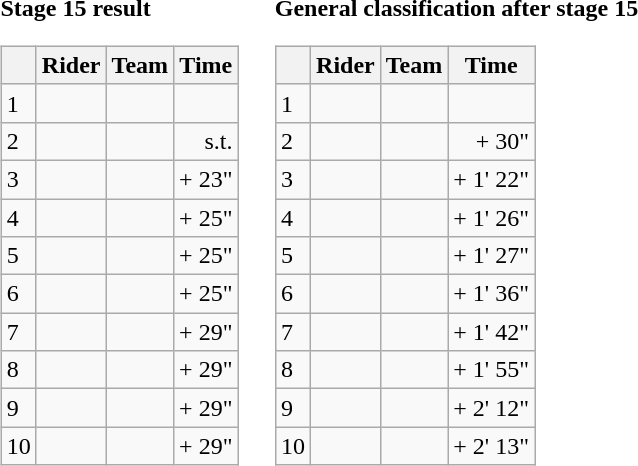<table>
<tr>
<td><strong>Stage 15 result</strong><br><table class="wikitable">
<tr>
<th></th>
<th>Rider</th>
<th>Team</th>
<th>Time</th>
</tr>
<tr>
<td>1</td>
<td></td>
<td></td>
<td align="right"></td>
</tr>
<tr>
<td>2</td>
<td></td>
<td></td>
<td align="right">s.t.</td>
</tr>
<tr>
<td>3</td>
<td></td>
<td></td>
<td align="right">+ 23"</td>
</tr>
<tr>
<td>4</td>
<td></td>
<td></td>
<td align="right">+ 25"</td>
</tr>
<tr>
<td>5</td>
<td></td>
<td></td>
<td align="right">+ 25"</td>
</tr>
<tr>
<td>6</td>
<td></td>
<td></td>
<td align="right">+ 25"</td>
</tr>
<tr>
<td>7</td>
<td></td>
<td></td>
<td align="right">+ 29"</td>
</tr>
<tr>
<td>8</td>
<td></td>
<td></td>
<td align="right">+ 29"</td>
</tr>
<tr>
<td>9</td>
<td></td>
<td></td>
<td align="right">+ 29"</td>
</tr>
<tr>
<td>10</td>
<td></td>
<td></td>
<td align="right">+ 29"</td>
</tr>
</table>
</td>
<td></td>
<td><strong>General classification after stage 15</strong><br><table class="wikitable">
<tr>
<th></th>
<th>Rider</th>
<th>Team</th>
<th>Time</th>
</tr>
<tr>
<td>1</td>
<td> </td>
<td></td>
<td align="right"></td>
</tr>
<tr>
<td>2</td>
<td></td>
<td></td>
<td align="right">+ 30"</td>
</tr>
<tr>
<td>3</td>
<td></td>
<td></td>
<td align="right">+ 1' 22"</td>
</tr>
<tr>
<td>4</td>
<td></td>
<td></td>
<td align="right">+ 1' 26"</td>
</tr>
<tr>
<td>5</td>
<td></td>
<td></td>
<td align="right">+ 1' 27"</td>
</tr>
<tr>
<td>6</td>
<td></td>
<td></td>
<td align="right">+ 1' 36"</td>
</tr>
<tr>
<td>7</td>
<td></td>
<td></td>
<td align="right">+ 1' 42"</td>
</tr>
<tr>
<td>8</td>
<td> </td>
<td></td>
<td align="right">+ 1' 55"</td>
</tr>
<tr>
<td>9</td>
<td></td>
<td></td>
<td align="right">+ 2' 12"</td>
</tr>
<tr>
<td>10</td>
<td></td>
<td></td>
<td align="right">+ 2' 13"</td>
</tr>
</table>
</td>
</tr>
</table>
